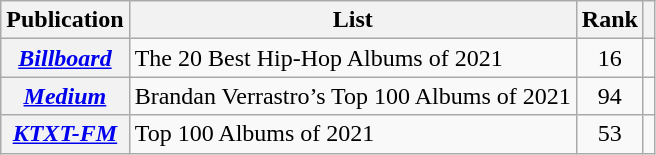<table class="wikitable sortable plainrowheaders">
<tr>
<th scope="col">Publication</th>
<th scope="col">List</th>
<th scope="col">Rank</th>
<th scope="col"></th>
</tr>
<tr>
<th scope="row"><em><a href='#'>Billboard</a></em></th>
<td>The 20 Best Hip-Hop Albums of 2021</td>
<td style="text-align: center;">16</td>
<td style="text-align: center;"></td>
</tr>
<tr>
<th scope="row"><em><a href='#'>Medium</a></em></th>
<td>Brandan Verrastro’s Top 100 Albums of 2021</td>
<td style="text-align: center;">94</td>
<td style="text-align: center;"></td>
</tr>
<tr>
<th scope="row"><em><a href='#'>KTXT-FM</a></em></th>
<td>Top 100 Albums of 2021</td>
<td style="text-align: center;">53</td>
<td style="text-align: center;"></td>
</tr>
</table>
